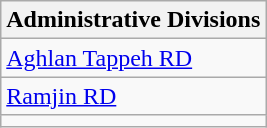<table class="wikitable">
<tr>
<th>Administrative Divisions</th>
</tr>
<tr>
<td><a href='#'>Aghlan Tappeh RD</a></td>
</tr>
<tr>
<td><a href='#'>Ramjin RD</a></td>
</tr>
<tr>
<td colspan=1></td>
</tr>
</table>
